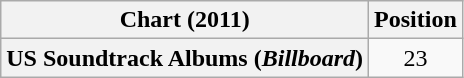<table class="wikitable plainrowheaders" style="text-align:center">
<tr>
<th scope="col">Chart (2011)</th>
<th scope="col">Position</th>
</tr>
<tr>
<th scope="row">US Soundtrack Albums (<em>Billboard</em>)</th>
<td>23</td>
</tr>
</table>
